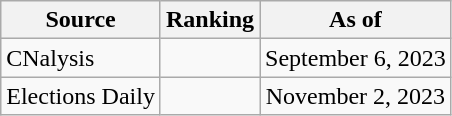<table class="wikitable" style="text-align:center">
<tr>
<th>Source</th>
<th>Ranking</th>
<th>As of</th>
</tr>
<tr>
<td align=left>CNalysis</td>
<td></td>
<td>September 6, 2023</td>
</tr>
<tr>
<td align=left>Elections Daily</td>
<td></td>
<td>November 2, 2023</td>
</tr>
</table>
